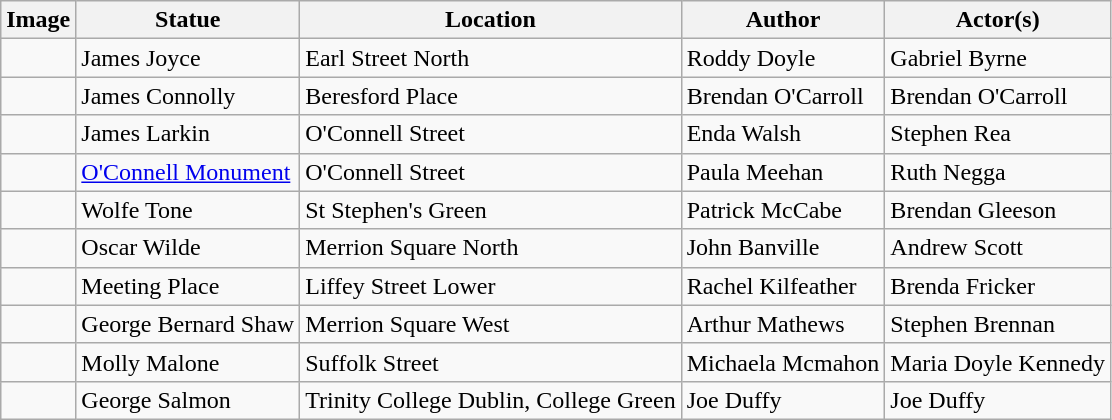<table class="wikitable">
<tr>
<th>Image</th>
<th>Statue</th>
<th>Location</th>
<th>Author</th>
<th>Actor(s)</th>
</tr>
<tr>
<td></td>
<td>James Joyce</td>
<td>Earl Street North</td>
<td>Roddy Doyle</td>
<td>Gabriel Byrne</td>
</tr>
<tr>
<td></td>
<td>James Connolly</td>
<td>Beresford Place</td>
<td>Brendan O'Carroll</td>
<td>Brendan O'Carroll</td>
</tr>
<tr>
<td></td>
<td>James Larkin</td>
<td>O'Connell Street</td>
<td>Enda Walsh</td>
<td>Stephen Rea</td>
</tr>
<tr>
<td></td>
<td><a href='#'>O'Connell Monument</a></td>
<td>O'Connell Street</td>
<td>Paula Meehan</td>
<td>Ruth Negga</td>
</tr>
<tr>
<td></td>
<td>Wolfe Tone</td>
<td>St Stephen's Green</td>
<td>Patrick McCabe</td>
<td>Brendan Gleeson</td>
</tr>
<tr>
<td></td>
<td>Oscar Wilde</td>
<td>Merrion Square North</td>
<td>John Banville</td>
<td>Andrew Scott</td>
</tr>
<tr>
<td></td>
<td>Meeting Place</td>
<td>Liffey Street Lower</td>
<td>Rachel Kilfeather</td>
<td>Brenda Fricker</td>
</tr>
<tr>
<td></td>
<td>George Bernard Shaw</td>
<td>Merrion Square West</td>
<td>Arthur Mathews</td>
<td>Stephen Brennan</td>
</tr>
<tr>
<td></td>
<td>Molly Malone</td>
<td>Suffolk Street</td>
<td>Michaela Mcmahon</td>
<td>Maria Doyle Kennedy</td>
</tr>
<tr>
<td></td>
<td>George Salmon</td>
<td>Trinity College Dublin, College Green</td>
<td>Joe Duffy</td>
<td>Joe Duffy</td>
</tr>
</table>
